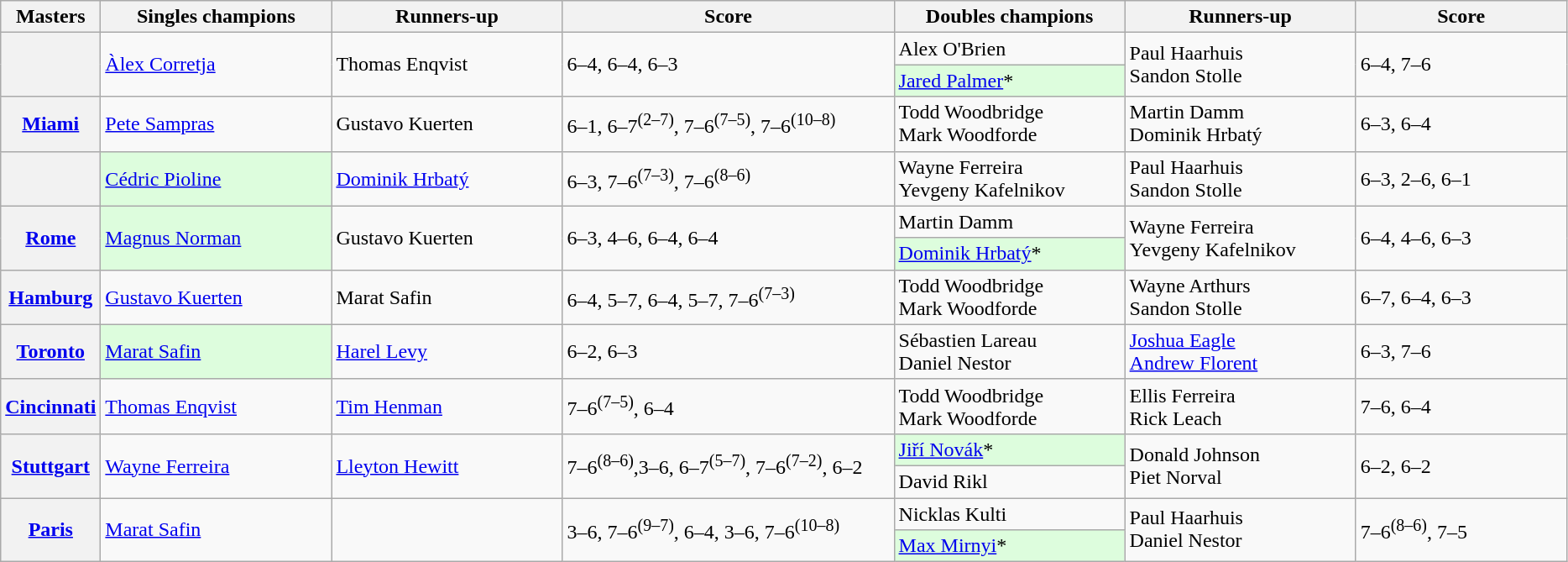<table class="wikitable plainrowheaders">
<tr>
<th scope="col">Masters</th>
<th scope="col" style="width:11em">Singles champions</th>
<th scope="col" style="width:11em">Runners-up</th>
<th scope="col" style="width:16em">Score</th>
<th scope="col" style="width:11em">Doubles champions</th>
<th scope="col" style="width:11em">Runners-up</th>
<th scope="col" style="width:10em">Score</th>
</tr>
<tr>
<th rowspan="2" scope="row"><br></th>
<td rowspan="2"> <a href='#'>Àlex Corretja</a></td>
<td rowspan="2"> Thomas Enqvist</td>
<td rowspan="2">6–4, 6–4, 6–3</td>
<td> Alex O'Brien</td>
<td rowspan="2"> Paul Haarhuis <br>  Sandon Stolle</td>
<td rowspan="2">6–4, 7–6</td>
</tr>
<tr>
<td style="background-color: #ddfddd"> <a href='#'>Jared Palmer</a>*</td>
</tr>
<tr>
<th scope="row"><a href='#'><strong>Miami</strong></a><br></th>
<td> <a href='#'>Pete Sampras</a></td>
<td> Gustavo Kuerten</td>
<td>6–1, 6–7<sup>(2–7)</sup>, 7–6<sup>(7–5)</sup>, 7–6<sup>(10–8)</sup></td>
<td> Todd Woodbridge <br>  Mark Woodforde</td>
<td> Martin Damm <br>  Dominik Hrbatý</td>
<td>6–3, 6–4</td>
</tr>
<tr>
<th scope="row"><br></th>
<td style="background-color: #ddfddd"> <a href='#'>Cédric Pioline</a></td>
<td> <a href='#'>Dominik Hrbatý</a></td>
<td>6–3, 7–6<sup>(7–3)</sup>, 7–6<sup>(8–6)</sup></td>
<td> Wayne Ferreira <br>  Yevgeny Kafelnikov</td>
<td> Paul Haarhuis <br>  Sandon Stolle</td>
<td>6–3, 2–6, 6–1</td>
</tr>
<tr>
<th rowspan="2" scope="row"><a href='#'><strong>Rome</strong></a><br></th>
<td rowspan="2" style="background-color: #ddfddd"> <a href='#'>Magnus Norman</a></td>
<td rowspan="2"> Gustavo Kuerten</td>
<td rowspan="2">6–3, 4–6, 6–4, 6–4</td>
<td> Martin Damm</td>
<td rowspan="2"> Wayne Ferreira <br>  Yevgeny Kafelnikov</td>
<td rowspan="2">6–4, 4–6, 6–3</td>
</tr>
<tr>
<td style="background-color: #ddfddd"> <a href='#'>Dominik Hrbatý</a>*</td>
</tr>
<tr>
<th scope="row"><a href='#'><strong>Hamburg</strong></a><br></th>
<td> <a href='#'>Gustavo Kuerten</a></td>
<td> Marat Safin</td>
<td>6–4, 5–7, 6–4, 5–7, 7–6<sup>(7–3)</sup></td>
<td> Todd Woodbridge <br>  Mark Woodforde</td>
<td> Wayne Arthurs <br>  Sandon Stolle</td>
<td>6–7, 6–4, 6–3</td>
</tr>
<tr>
<th scope="row"><a href='#'><strong>Toronto</strong></a><br></th>
<td style="background-color: #ddfddd"> <a href='#'>Marat Safin</a></td>
<td> <a href='#'>Harel Levy</a></td>
<td>6–2, 6–3</td>
<td> Sébastien Lareau <br>  Daniel Nestor</td>
<td> <a href='#'>Joshua Eagle</a> <br>  <a href='#'>Andrew Florent</a></td>
<td>6–3, 7–6</td>
</tr>
<tr>
<th scope="row"><a href='#'><strong>Cincinnati</strong></a><br></th>
<td> <a href='#'>Thomas Enqvist</a></td>
<td> <a href='#'>Tim Henman</a></td>
<td>7–6<sup>(7–5)</sup>, 6–4</td>
<td> Todd Woodbridge <br>  Mark Woodforde</td>
<td> Ellis Ferreira <br>  Rick Leach</td>
<td>7–6, 6–4</td>
</tr>
<tr>
<th rowspan="2" scope="row"><a href='#'><strong>Stuttgart</strong></a><br></th>
<td rowspan="2"> <a href='#'>Wayne Ferreira</a></td>
<td rowspan="2"> <a href='#'>Lleyton Hewitt</a></td>
<td rowspan="2">7–6<sup>(8–6)</sup>,3–6, 6–7<sup>(5–7)</sup>, 7–6<sup>(7–2)</sup>, 6–2</td>
<td style="background-color: #ddfddd"> <a href='#'>Jiří Novák</a>*</td>
<td rowspan="2"> Donald Johnson <br>  Piet Norval</td>
<td rowspan="2">6–2, 6–2</td>
</tr>
<tr>
<td> David Rikl</td>
</tr>
<tr>
<th rowspan="2" scope="row"><a href='#'><strong>Paris</strong></a><br></th>
<td rowspan="2"> <a href='#'>Marat Safin</a></td>
<td rowspan="2"></td>
<td rowspan="2">3–6, 7–6<sup>(9–7)</sup>, 6–4, 3–6, 7–6<sup>(10–8)</sup></td>
<td> Nicklas Kulti</td>
<td rowspan="2"> Paul Haarhuis <br>  Daniel Nestor</td>
<td rowspan="2">7–6<sup>(8–6)</sup>, 7–5</td>
</tr>
<tr>
<td style="background-color: #ddfddd"> <a href='#'>Max Mirnyi</a>*</td>
</tr>
</table>
